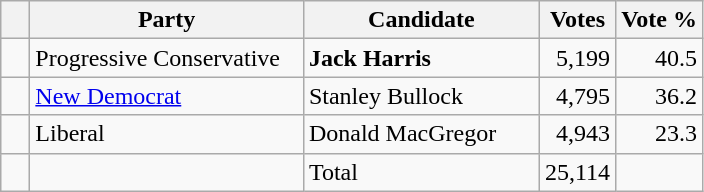<table class="wikitable">
<tr>
<th></th>
<th scope="col" width="175">Party</th>
<th scope="col" width="150">Candidate</th>
<th>Votes</th>
<th>Vote %</th>
</tr>
<tr>
<td>   </td>
<td>Progressive Conservative</td>
<td><strong>Jack Harris</strong></td>
<td align=right>5,199</td>
<td align=right>40.5</td>
</tr>
<tr |>
<td>   </td>
<td><a href='#'>New Democrat</a></td>
<td>Stanley Bullock</td>
<td align=right>4,795</td>
<td align=right>36.2</td>
</tr>
<tr |>
<td>   </td>
<td>Liberal</td>
<td>Donald MacGregor</td>
<td align=right>4,943</td>
<td align=right>23.3</td>
</tr>
<tr |>
<td></td>
<td></td>
<td>Total</td>
<td align=right>25,114</td>
<td></td>
</tr>
</table>
